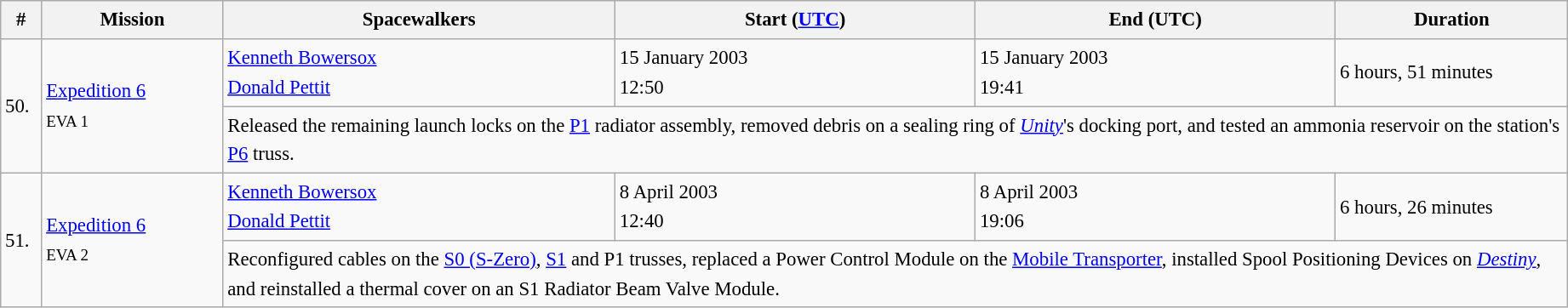<table class="wikitable sortable sticky-header" style="font-size:0.95em; line-height:1.5em;">
<tr>
<th scope="col" width="25">#</th>
<th scope="col" width="135">Mission</th>
<th scope="col" width="300">Spacewalkers</th>
<th scope="col" width="275">Start (<a href='#'>UTC</a>)</th>
<th scope="col" width="275">End (UTC)</th>
<th scope="col" width="175">Duration</th>
</tr>
<tr>
<td scope="row" rowspan=2>50.</td>
<td rowspan=2><a href='#'>Expedition 6</a><br><small>EVA 1</small></td>
<td> <a href='#'>Kenneth Bowersox</a><br> <a href='#'>Donald Pettit</a></td>
<td>15 January 2003<br>12:50</td>
<td>15 January 2003<br>19:41</td>
<td>6 hours, 51 minutes</td>
</tr>
<tr>
<td colspan=4>Released the remaining launch locks on the <a href='#'>P1</a> radiator assembly, removed debris on a sealing ring of <a href='#'><em>Unity</em></a>'s docking port, and tested an ammonia reservoir on the station's <a href='#'>P6</a> truss.</td>
</tr>
<tr>
<td scope="row" rowspan=2>51.</td>
<td rowspan=2><a href='#'>Expedition 6</a><br><small>EVA 2</small></td>
<td> <a href='#'>Kenneth Bowersox</a><br> <a href='#'>Donald Pettit</a></td>
<td>8 April 2003<br>12:40</td>
<td>8 April 2003<br>19:06</td>
<td>6 hours, 26 minutes</td>
</tr>
<tr>
<td colspan=4>Reconfigured cables on the <a href='#'>S0 (S-Zero)</a>, <a href='#'>S1</a> and P1 trusses, replaced a Power Control Module on the <a href='#'>Mobile Transporter</a>, installed Spool Positioning Devices on <a href='#'><em>Destiny</em></a>, and reinstalled a thermal cover on an S1 Radiator Beam Valve Module.</td>
</tr>
</table>
